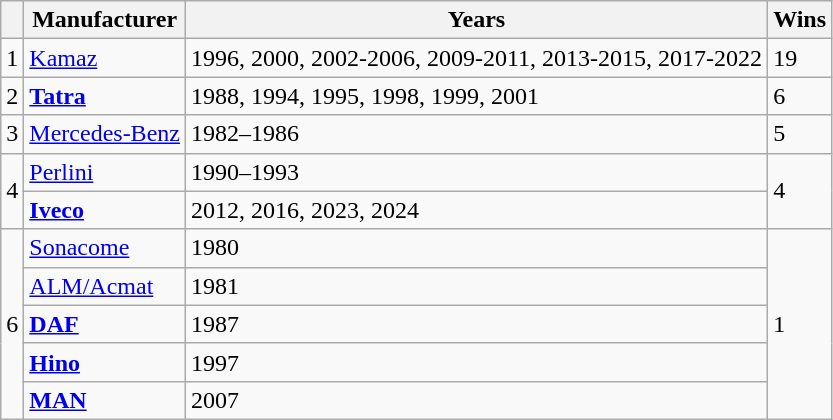<table class="wikitable">
<tr>
<th></th>
<th>Manufacturer</th>
<th>Years</th>
<th>Wins</th>
</tr>
<tr>
<td>1</td>
<td> <a href='#'>Kamaz</a></td>
<td>1996, 2000, 2002-2006, 2009-2011, 2013-2015, 2017-2022</td>
<td>19</td>
</tr>
<tr>
<td>2</td>
<td> <strong><a href='#'>Tatra</a></strong></td>
<td>1988, 1994, 1995, 1998, 1999, 2001</td>
<td>6</td>
</tr>
<tr>
<td>3</td>
<td> <a href='#'>Mercedes-Benz</a></td>
<td>1982–1986</td>
<td>5</td>
</tr>
<tr>
<td rowspan=2>4</td>
<td> <a href='#'>Perlini</a></td>
<td>1990–1993</td>
<td rowspan=2>4</td>
</tr>
<tr>
<td> <strong><a href='#'>Iveco</a></strong></td>
<td>2012, 2016, 2023, 2024</td>
</tr>
<tr>
<td rowspan=5>6</td>
<td> <a href='#'>Sonacome</a></td>
<td>1980</td>
<td rowspan=5>1</td>
</tr>
<tr>
<td> <a href='#'>ALM/Acmat</a></td>
<td>1981</td>
</tr>
<tr>
<td> <strong><a href='#'>DAF</a></strong></td>
<td>1987</td>
</tr>
<tr>
<td> <strong><a href='#'>Hino</a></strong></td>
<td>1997</td>
</tr>
<tr>
<td> <strong><a href='#'>MAN</a></strong></td>
<td>2007</td>
</tr>
</table>
